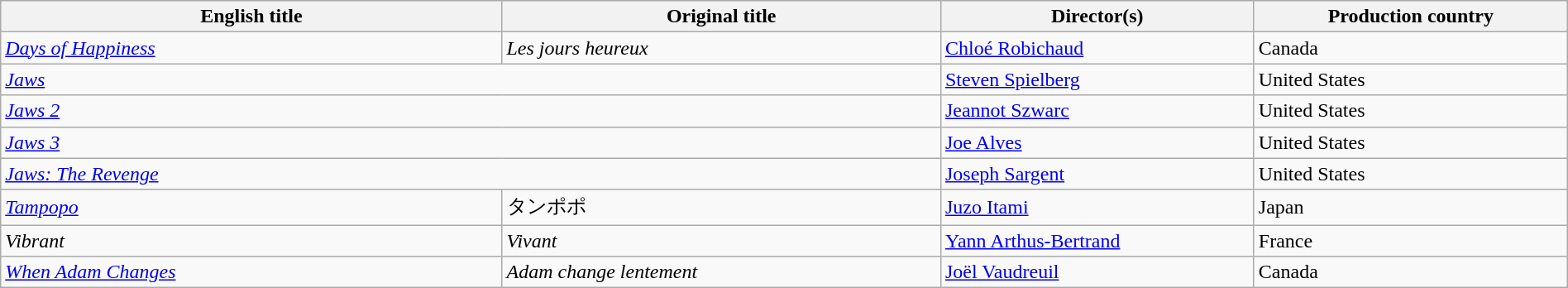<table class="wikitable" width=100%>
<tr>
<th scope="col" width="32%">English title</th>
<th scope="col" width="28%">Original title</th>
<th scope="col" width="20%">Director(s)</th>
<th scope="col" width="20%">Production country</th>
</tr>
<tr>
<td><em><a href='#'>Days of Happiness</a></em></td>
<td><em>Les jours heureux</em></td>
<td><a href='#'>Chloé Robichaud</a></td>
<td>Canada</td>
</tr>
<tr>
<td colspan=2><em><a href='#'>Jaws</a></em></td>
<td><a href='#'>Steven Spielberg</a></td>
<td>United States</td>
</tr>
<tr>
<td colspan=2><em><a href='#'>Jaws 2</a></em></td>
<td><a href='#'>Jeannot Szwarc</a></td>
<td>United States</td>
</tr>
<tr>
<td colspan=2><em><a href='#'>Jaws 3</a></em></td>
<td><a href='#'>Joe Alves</a></td>
<td>United States</td>
</tr>
<tr>
<td colspan=2><em><a href='#'>Jaws: The Revenge</a></em></td>
<td><a href='#'>Joseph Sargent</a></td>
<td>United States</td>
</tr>
<tr>
<td><em><a href='#'>Tampopo</a></em></td>
<td>タンポポ</td>
<td><a href='#'>Juzo Itami</a></td>
<td>Japan</td>
</tr>
<tr>
<td><em>Vibrant</em></td>
<td><em>Vivant</em></td>
<td><a href='#'>Yann Arthus-Bertrand</a></td>
<td>France</td>
</tr>
<tr>
<td><em><a href='#'>When Adam Changes</a></em></td>
<td><em>Adam change lentement</em></td>
<td><a href='#'>Joël Vaudreuil</a></td>
<td>Canada</td>
</tr>
</table>
